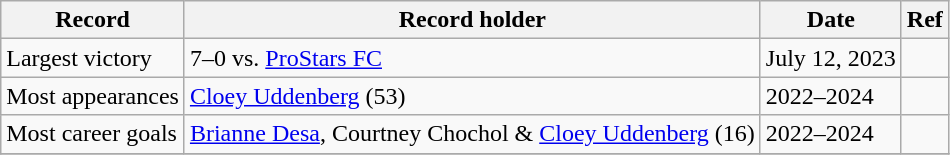<table class="wikitable">
<tr>
<th>Record</th>
<th>Record holder</th>
<th>Date</th>
<th>Ref</th>
</tr>
<tr>
<td>Largest victory</td>
<td>7–0 vs. <a href='#'>ProStars FC</a></td>
<td>July 12, 2023</td>
<td></td>
</tr>
<tr>
<td>Most appearances</td>
<td><a href='#'>Cloey Uddenberg</a> (53)</td>
<td>2022–2024</td>
<td></td>
</tr>
<tr>
<td>Most career goals</td>
<td><a href='#'>Brianne Desa</a>, Courtney Chochol & <a href='#'>Cloey Uddenberg</a> (16)</td>
<td>2022–2024</td>
<td></td>
</tr>
<tr>
</tr>
</table>
